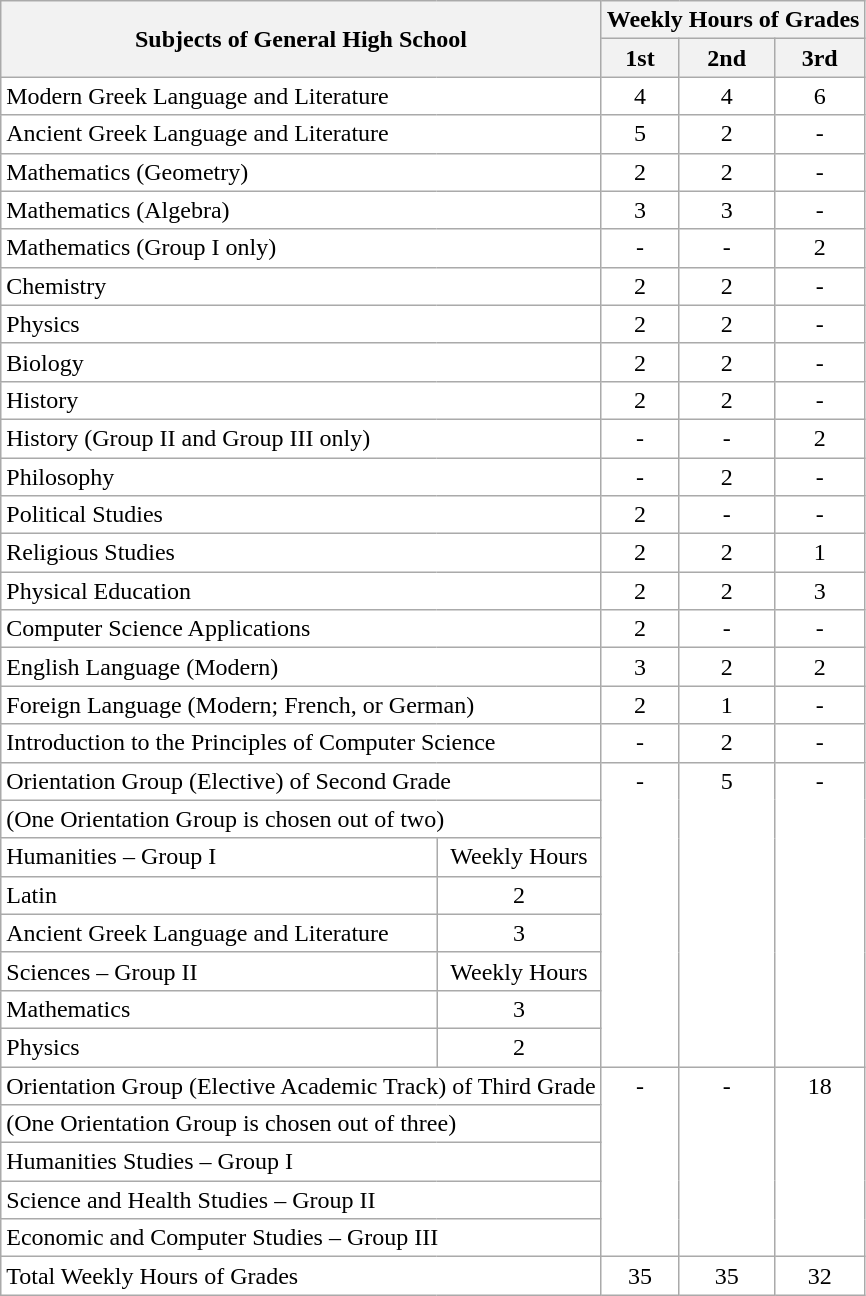<table class="wikitable" style="background:transparent; display: inline-table;">
<tr>
<th rowspan="2" colspan="2">Subjects of General High School</th>
<th colspan="3">Weekly Hours of Grades</th>
</tr>
<tr style="text-align:center;">
<th style="vertical-align: top;">1st</th>
<th style="vertical-align: top;">2nd</th>
<th style="vertical-align: top;">3rd</th>
</tr>
<tr style="text-align:center;">
<td style="text-align:left;" colspan="2">Modern Greek Language and Literature</td>
<td>4</td>
<td>4</td>
<td>6</td>
</tr>
<tr style="text-align:center;">
<td style="text-align:left;" colspan="2">Ancient Greek Language and Literature</td>
<td>5</td>
<td>2</td>
<td>-</td>
</tr>
<tr style="text-align:center;">
<td style="text-align:left;" colspan="2">Mathematics (Geometry)</td>
<td>2</td>
<td>2</td>
<td>-</td>
</tr>
<tr style="text-align:center;">
<td style="text-align:left;" colspan="2">Mathematics (Algebra)</td>
<td>3</td>
<td>3</td>
<td>-</td>
</tr>
<tr style="text-align:center;">
<td style="text-align:left;" colspan="2">Mathematics (Group I only)</td>
<td>-</td>
<td>-</td>
<td>2</td>
</tr>
<tr style="text-align:center;">
<td style="text-align:left;" colspan="2">Chemistry</td>
<td>2</td>
<td>2</td>
<td>-</td>
</tr>
<tr style="text-align:center;">
<td style="text-align:left;" colspan="2">Physics</td>
<td>2</td>
<td>2</td>
<td>-</td>
</tr>
<tr style="text-align:center;">
<td style="text-align:left;" colspan="2">Biology</td>
<td>2</td>
<td>2</td>
<td>-</td>
</tr>
<tr style="text-align:center;">
<td style="text-align:left;" colspan="2">History</td>
<td>2</td>
<td>2</td>
<td>-</td>
</tr>
<tr style="text-align:center;">
<td style="text-align:left;" colspan="2">History (Group II and Group III only)</td>
<td>-</td>
<td>-</td>
<td>2</td>
</tr>
<tr style="text-align:center;">
<td style="text-align:left;" colspan="2">Philosophy</td>
<td>-</td>
<td>2</td>
<td>-</td>
</tr>
<tr style="text-align:center;">
<td style="text-align:left;" colspan="2">Political Studies</td>
<td>2</td>
<td>-</td>
<td>-</td>
</tr>
<tr style="text-align:center;">
<td style="text-align:left;" colspan="2">Religious Studies</td>
<td>2</td>
<td>2</td>
<td>1</td>
</tr>
<tr style="text-align:center;">
<td style="text-align:left;" colspan="2">Physical Education</td>
<td>2</td>
<td>2</td>
<td>3</td>
</tr>
<tr style="text-align:center;">
<td style="text-align:left;" colspan="2">Computer Science Applications</td>
<td>2</td>
<td>-</td>
<td>-</td>
</tr>
<tr style="text-align:center;">
<td style="text-align:left;" colspan="2">English Language (Modern)</td>
<td>3</td>
<td>2</td>
<td>2</td>
</tr>
<tr style="text-align:center;">
<td style="text-align:left;" colspan="2">Foreign Language (Modern; French, or German)</td>
<td>2</td>
<td>1</td>
<td>-</td>
</tr>
<tr style="text-align:center;">
<td style="text-align:left;" colspan="2">Introduction to the Principles of Computer Science</td>
<td>-</td>
<td>2</td>
<td>-</td>
</tr>
<tr style="text-align:center;">
<td style="text-align:left;" colspan="2">Orientation Group (Elective) of Second Grade</td>
<td style="vertical-align: top;" rowspan="8">-</td>
<td style="vertical-align: top;" rowspan="8">5</td>
<td style="vertical-align: top;" rowspan="8">-</td>
</tr>
<tr>
<td style="text-align:left;" colspan="2">(One Orientation Group is chosen out of two)</td>
</tr>
<tr style="text-align:center;">
<td style="text-align:left;">Humanities – Group Ι</td>
<td>Weekly Hours</td>
</tr>
<tr style="text-align:center;">
<td style="text-align:left;">Latin</td>
<td>2</td>
</tr>
<tr style="text-align:center;">
<td style="text-align:left;">Ancient Greek Language and Literature</td>
<td>3</td>
</tr>
<tr style="text-align:center;">
<td style="text-align:left;">Sciences – Group ΙΙ</td>
<td>Weekly Hours</td>
</tr>
<tr style="text-align:center;">
<td style="text-align:left;">Mathematics</td>
<td>3</td>
</tr>
<tr style="text-align:center;">
<td style="text-align:left;">Physics</td>
<td>2</td>
</tr>
<tr style="text-align:center;">
<td style="text-align:left;" colspan="2">Orientation Group (Elective Academic Track) of Third Grade</td>
<td style="vertical-align: top;" rowspan="5">-</td>
<td style="vertical-align: top;" rowspan="5">-</td>
<td style="vertical-align: top;" rowspan="5">18</td>
</tr>
<tr>
<td style="text-align:left;" colspan="2">(One Orientation Group is chosen out of three)</td>
</tr>
<tr>
<td style="text-align:left;" colspan="2">Humanities Studies – Group I</td>
</tr>
<tr>
<td style="text-align:left;" colspan="2">Science and Health Studies – Group II</td>
</tr>
<tr>
<td style="text-align:left;" colspan="2">Economic and Computer Studies – Group III</td>
</tr>
<tr>
<td colspan="2">Total Weekly Hours of Grades</td>
<td style="text-align:center;">35</td>
<td style="text-align:center;">35</td>
<td style="text-align:center;">32</td>
</tr>
</table>
